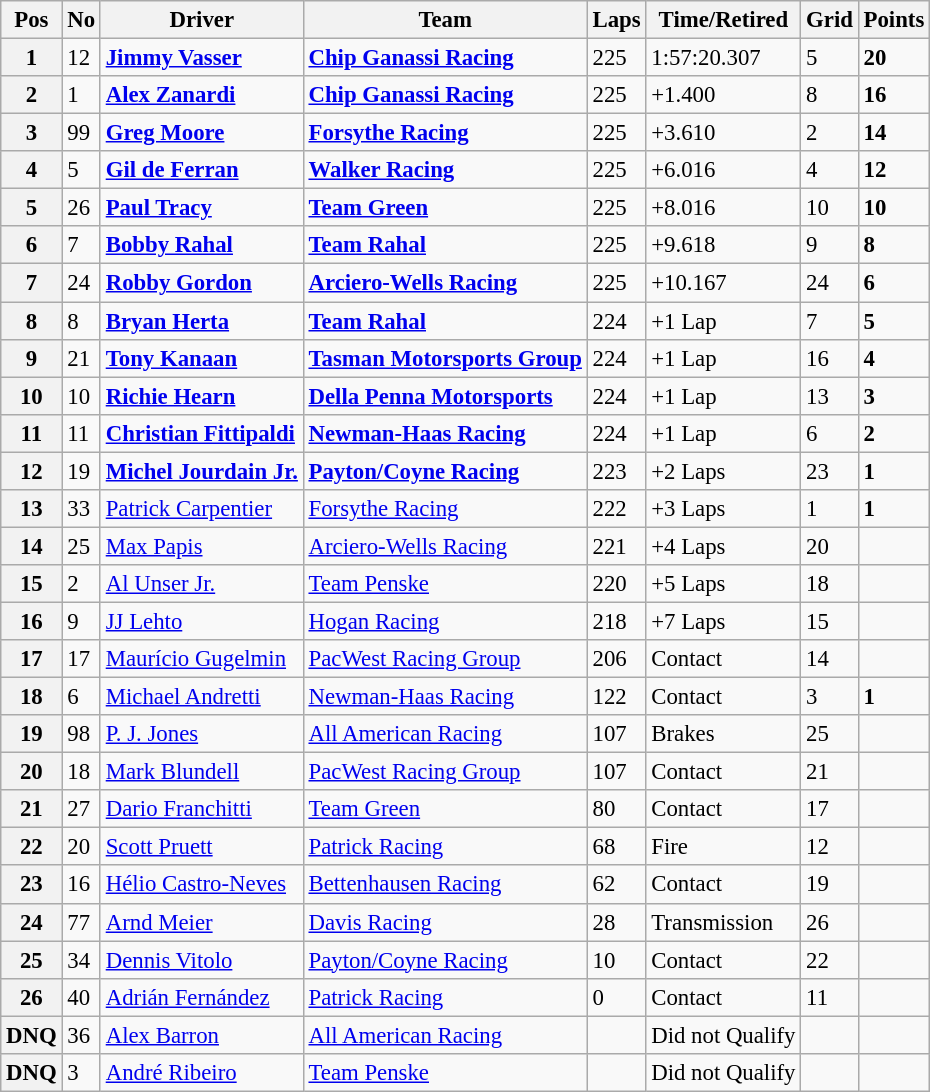<table class="wikitable" style="font-size:95%;">
<tr>
<th>Pos</th>
<th>No</th>
<th>Driver</th>
<th>Team</th>
<th>Laps</th>
<th>Time/Retired</th>
<th>Grid</th>
<th>Points</th>
</tr>
<tr>
<th>1</th>
<td>12</td>
<td> <strong><a href='#'>Jimmy Vasser</a></strong></td>
<td><strong><a href='#'>Chip Ganassi Racing</a></strong></td>
<td>225</td>
<td>1:57:20.307</td>
<td>5</td>
<td><strong>20</strong></td>
</tr>
<tr>
<th>2</th>
<td>1</td>
<td> <strong><a href='#'>Alex Zanardi</a></strong></td>
<td><strong><a href='#'>Chip Ganassi Racing</a></strong></td>
<td>225</td>
<td>+1.400</td>
<td>8</td>
<td><strong>16</strong></td>
</tr>
<tr>
<th>3</th>
<td>99</td>
<td> <strong><a href='#'>Greg Moore</a></strong></td>
<td><strong><a href='#'>Forsythe Racing</a></strong></td>
<td>225</td>
<td>+3.610</td>
<td>2</td>
<td><strong>14</strong></td>
</tr>
<tr>
<th>4</th>
<td>5</td>
<td> <strong><a href='#'>Gil de Ferran</a></strong></td>
<td><strong><a href='#'>Walker Racing</a></strong></td>
<td>225</td>
<td>+6.016</td>
<td>4</td>
<td><strong>12</strong></td>
</tr>
<tr>
<th>5</th>
<td>26</td>
<td> <strong><a href='#'>Paul Tracy</a></strong></td>
<td><strong><a href='#'>Team Green</a></strong></td>
<td>225</td>
<td>+8.016</td>
<td>10</td>
<td><strong>10</strong></td>
</tr>
<tr>
<th>6</th>
<td>7</td>
<td> <strong><a href='#'>Bobby Rahal</a></strong></td>
<td><strong><a href='#'>Team Rahal</a></strong></td>
<td>225</td>
<td>+9.618</td>
<td>9</td>
<td><strong>8</strong></td>
</tr>
<tr>
<th>7</th>
<td>24</td>
<td> <strong><a href='#'>Robby Gordon</a></strong></td>
<td><strong><a href='#'>Arciero-Wells Racing</a> </strong></td>
<td>225</td>
<td>+10.167</td>
<td>24</td>
<td><strong>6</strong></td>
</tr>
<tr>
<th>8</th>
<td>8</td>
<td> <strong><a href='#'>Bryan Herta</a></strong></td>
<td><strong><a href='#'>Team Rahal</a></strong></td>
<td>224</td>
<td>+1 Lap</td>
<td>7</td>
<td><strong>5</strong></td>
</tr>
<tr>
<th>9</th>
<td>21</td>
<td> <strong><a href='#'>Tony Kanaan</a></strong></td>
<td><strong><a href='#'>Tasman Motorsports Group</a></strong></td>
<td>224</td>
<td>+1 Lap</td>
<td>16</td>
<td><strong>4</strong></td>
</tr>
<tr>
<th>10</th>
<td>10</td>
<td> <strong><a href='#'>Richie Hearn</a></strong></td>
<td><strong><a href='#'>Della Penna Motorsports</a></strong></td>
<td>224</td>
<td>+1 Lap</td>
<td>13</td>
<td><strong>3</strong></td>
</tr>
<tr>
<th>11</th>
<td>11</td>
<td> <strong><a href='#'>Christian Fittipaldi</a></strong></td>
<td><strong><a href='#'>Newman-Haas Racing</a></strong></td>
<td>224</td>
<td>+1 Lap</td>
<td>6</td>
<td><strong>2</strong></td>
</tr>
<tr>
<th>12</th>
<td>19</td>
<td> <strong><a href='#'>Michel Jourdain Jr.</a></strong></td>
<td><strong><a href='#'>Payton/Coyne Racing</a></strong></td>
<td>223</td>
<td>+2 Laps</td>
<td>23</td>
<td><strong>1</strong></td>
</tr>
<tr>
<th>13</th>
<td>33</td>
<td> <a href='#'>Patrick Carpentier</a></td>
<td><a href='#'>Forsythe Racing</a></td>
<td>222</td>
<td>+3 Laps</td>
<td>1</td>
<td><strong>1</strong></td>
</tr>
<tr>
<th>14</th>
<td>25</td>
<td> <a href='#'>Max Papis</a></td>
<td><a href='#'>Arciero-Wells Racing</a></td>
<td>221</td>
<td>+4 Laps</td>
<td>20</td>
<td></td>
</tr>
<tr>
<th>15</th>
<td>2</td>
<td> <a href='#'>Al Unser Jr.</a></td>
<td><a href='#'>Team Penske</a></td>
<td>220</td>
<td>+5 Laps</td>
<td>18</td>
<td></td>
</tr>
<tr>
<th>16</th>
<td>9</td>
<td> <a href='#'>JJ Lehto</a></td>
<td><a href='#'>Hogan Racing</a></td>
<td>218</td>
<td>+7 Laps</td>
<td>15</td>
<td></td>
</tr>
<tr>
<th>17</th>
<td>17</td>
<td> <a href='#'>Maurício Gugelmin</a></td>
<td><a href='#'>PacWest Racing Group</a></td>
<td>206</td>
<td>Contact</td>
<td>14</td>
<td></td>
</tr>
<tr>
<th>18</th>
<td>6</td>
<td> <a href='#'>Michael Andretti</a></td>
<td><a href='#'>Newman-Haas Racing</a></td>
<td>122</td>
<td>Contact</td>
<td>3</td>
<td><strong>1</strong></td>
</tr>
<tr>
<th>19</th>
<td>98</td>
<td> <a href='#'>P. J. Jones</a></td>
<td><a href='#'>All American Racing</a></td>
<td>107</td>
<td>Brakes</td>
<td>25</td>
<td></td>
</tr>
<tr>
<th>20</th>
<td>18</td>
<td> <a href='#'>Mark Blundell</a></td>
<td><a href='#'>PacWest Racing Group</a></td>
<td>107</td>
<td>Contact</td>
<td>21</td>
<td></td>
</tr>
<tr>
<th>21</th>
<td>27</td>
<td> <a href='#'>Dario Franchitti</a></td>
<td><a href='#'>Team Green</a></td>
<td>80</td>
<td>Contact</td>
<td>17</td>
<td></td>
</tr>
<tr>
<th>22</th>
<td>20</td>
<td> <a href='#'>Scott Pruett</a></td>
<td><a href='#'>Patrick Racing</a></td>
<td>68</td>
<td>Fire</td>
<td>12</td>
<td></td>
</tr>
<tr>
<th>23</th>
<td>16</td>
<td> <a href='#'>Hélio Castro-Neves</a></td>
<td><a href='#'>Bettenhausen Racing</a></td>
<td>62</td>
<td>Contact</td>
<td>19</td>
<td></td>
</tr>
<tr>
<th>24</th>
<td>77</td>
<td> <a href='#'>Arnd Meier</a></td>
<td><a href='#'>Davis Racing</a></td>
<td>28</td>
<td>Transmission</td>
<td>26</td>
<td></td>
</tr>
<tr>
<th>25</th>
<td>34</td>
<td> <a href='#'>Dennis Vitolo</a></td>
<td><a href='#'>Payton/Coyne Racing</a></td>
<td>10</td>
<td>Contact</td>
<td>22</td>
<td></td>
</tr>
<tr>
<th>26</th>
<td>40</td>
<td> <a href='#'>Adrián Fernández</a></td>
<td><a href='#'>Patrick Racing</a></td>
<td>0</td>
<td>Contact</td>
<td>11</td>
<td></td>
</tr>
<tr>
<th>DNQ</th>
<td>36</td>
<td> <a href='#'>Alex Barron</a></td>
<td><a href='#'>All American Racing</a></td>
<td></td>
<td>Did not Qualify</td>
<td></td>
<td></td>
</tr>
<tr>
<th>DNQ</th>
<td>3</td>
<td> <a href='#'>André Ribeiro</a></td>
<td><a href='#'>Team Penske</a></td>
<td></td>
<td>Did not Qualify</td>
<td></td>
<td></td>
</tr>
</table>
